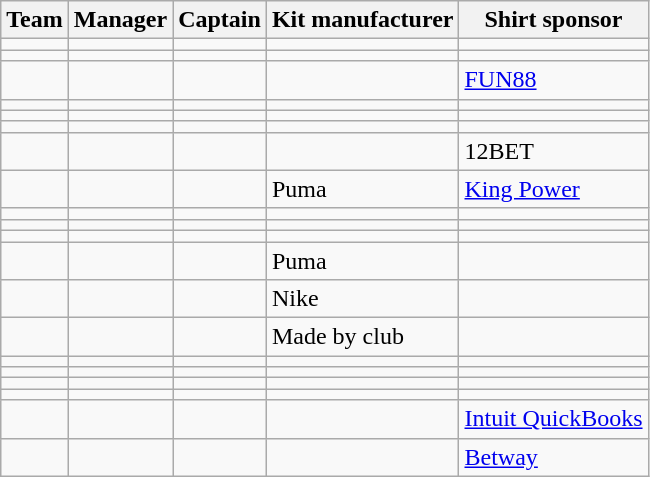<table class="wikitable sortable">
<tr>
<th>Team</th>
<th>Manager</th>
<th>Captain</th>
<th>Kit manufacturer</th>
<th>Shirt sponsor</th>
</tr>
<tr>
<td></td>
<td></td>
<td></td>
<td></td>
<td></td>
</tr>
<tr>
<td></td>
<td></td>
<td></td>
<td></td>
<td></td>
</tr>
<tr>
<td></td>
<td></td>
<td></td>
<td></td>
<td><a href='#'>FUN88</a></td>
</tr>
<tr>
<td></td>
<td></td>
<td></td>
<td></td>
<td></td>
</tr>
<tr>
<td></td>
<td></td>
<td></td>
<td></td>
<td></td>
</tr>
<tr>
<td></td>
<td></td>
<td></td>
<td></td>
<td></td>
</tr>
<tr>
<td></td>
<td></td>
<td></td>
<td></td>
<td>12BET</td>
</tr>
<tr>
<td></td>
<td></td>
<td></td>
<td>Puma</td>
<td><a href='#'>King Power</a></td>
</tr>
<tr>
<td></td>
<td></td>
<td></td>
<td></td>
<td></td>
</tr>
<tr>
<td></td>
<td></td>
<td></td>
<td></td>
<td></td>
</tr>
<tr>
<td></td>
<td></td>
<td></td>
<td></td>
<td></td>
</tr>
<tr>
<td></td>
<td></td>
<td></td>
<td>Puma</td>
<td></td>
</tr>
<tr>
<td></td>
<td></td>
<td></td>
<td>Nike</td>
<td></td>
</tr>
<tr>
<td></td>
<td></td>
<td></td>
<td>Made by club</td>
<td></td>
</tr>
<tr>
<td></td>
<td></td>
<td></td>
<td></td>
<td></td>
</tr>
<tr>
<td></td>
<td></td>
<td></td>
<td></td>
<td></td>
</tr>
<tr>
<td></td>
<td></td>
<td></td>
<td></td>
<td></td>
</tr>
<tr>
<td></td>
<td></td>
<td></td>
<td></td>
<td></td>
</tr>
<tr>
<td></td>
<td></td>
<td></td>
<td></td>
<td><a href='#'>Intuit QuickBooks</a></td>
</tr>
<tr>
<td></td>
<td></td>
<td></td>
<td></td>
<td><a href='#'>Betway</a></td>
</tr>
</table>
